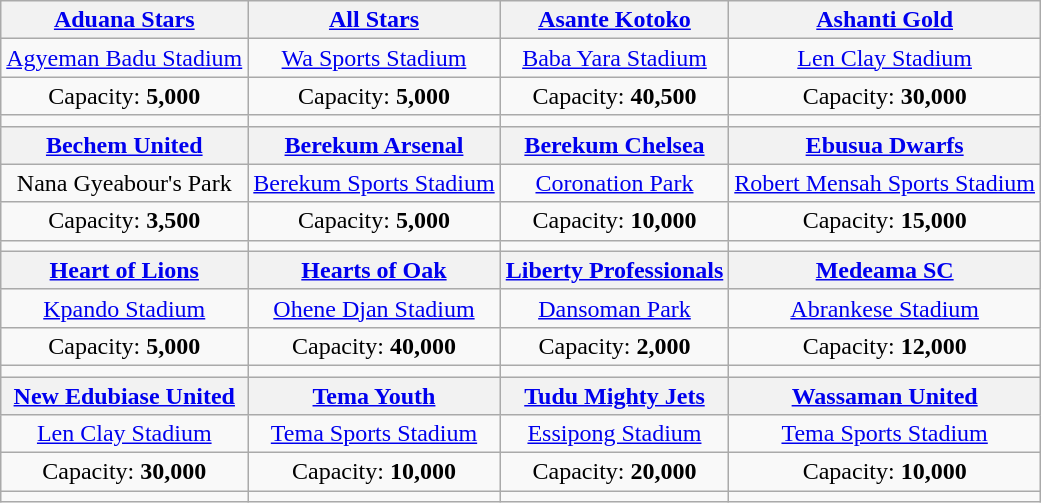<table class="wikitable" style="text-align:center">
<tr>
<th><a href='#'>Aduana Stars</a></th>
<th><a href='#'>All Stars</a></th>
<th><a href='#'>Asante Kotoko</a></th>
<th><a href='#'>Ashanti Gold</a></th>
</tr>
<tr>
<td><a href='#'>Agyeman Badu Stadium</a></td>
<td><a href='#'>Wa Sports Stadium</a></td>
<td><a href='#'>Baba Yara Stadium</a></td>
<td><a href='#'>Len Clay Stadium</a></td>
</tr>
<tr>
<td>Capacity: <strong>5,000</strong></td>
<td>Capacity: <strong>5,000</strong></td>
<td>Capacity: <strong>40,500</strong></td>
<td>Capacity: <strong>30,000</strong></td>
</tr>
<tr>
<td></td>
<td></td>
<td></td>
<td></td>
</tr>
<tr>
<th><a href='#'>Bechem United</a></th>
<th><a href='#'>Berekum Arsenal</a></th>
<th><a href='#'>Berekum Chelsea</a></th>
<th><a href='#'>Ebusua Dwarfs</a></th>
</tr>
<tr>
<td>Nana Gyeabour's Park</td>
<td><a href='#'>Berekum Sports Stadium</a></td>
<td><a href='#'>Coronation Park</a></td>
<td><a href='#'>Robert Mensah Sports Stadium</a></td>
</tr>
<tr>
<td>Capacity: <strong>3,500</strong></td>
<td>Capacity: <strong>5,000</strong></td>
<td>Capacity: <strong>10,000</strong></td>
<td>Capacity: <strong>15,000 </strong></td>
</tr>
<tr>
<td></td>
<td></td>
<td></td>
<td></td>
</tr>
<tr>
<th><a href='#'>Heart of Lions</a></th>
<th><a href='#'>Hearts of Oak</a></th>
<th><a href='#'>Liberty Professionals</a></th>
<th><a href='#'>Medeama SC</a></th>
</tr>
<tr>
<td><a href='#'>Kpando Stadium</a></td>
<td><a href='#'>Ohene Djan Stadium</a></td>
<td><a href='#'>Dansoman Park</a></td>
<td><a href='#'>Abrankese Stadium</a></td>
</tr>
<tr>
<td>Capacity: <strong>5,000</strong></td>
<td>Capacity: <strong>40,000</strong></td>
<td>Capacity: <strong>2,000</strong></td>
<td>Capacity: <strong>12,000</strong></td>
</tr>
<tr>
<td></td>
<td></td>
<td></td>
<td></td>
</tr>
<tr>
<th><a href='#'>New Edubiase United</a></th>
<th><a href='#'>Tema Youth</a></th>
<th><a href='#'>Tudu Mighty Jets</a></th>
<th><a href='#'>Wassaman United</a></th>
</tr>
<tr>
<td><a href='#'>Len Clay Stadium</a></td>
<td><a href='#'>Tema Sports Stadium</a></td>
<td><a href='#'>Essipong Stadium</a></td>
<td><a href='#'>Tema Sports Stadium</a></td>
</tr>
<tr>
<td>Capacity: <strong>30,000</strong></td>
<td>Capacity: <strong>10,000</strong></td>
<td>Capacity: <strong>20,000</strong></td>
<td>Capacity: <strong>10,000</strong></td>
</tr>
<tr>
<td></td>
<td></td>
<td></td>
<td></td>
</tr>
</table>
